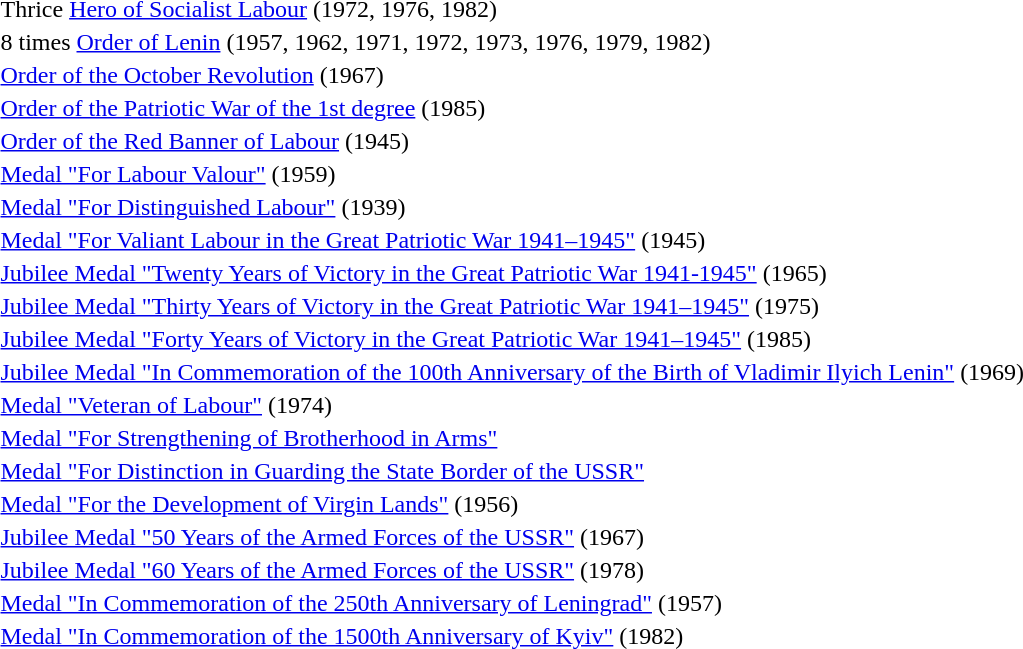<table>
<tr>
<td>  </td>
<td>Thrice <a href='#'>Hero of Socialist Labour</a> (1972, 1976, 1982)</td>
</tr>
<tr>
<td></td>
<td>8 times <a href='#'>Order of Lenin</a> (1957, 1962, 1971, 1972, 1973, 1976, 1979, 1982)</td>
</tr>
<tr>
<td></td>
<td><a href='#'>Order of the October Revolution</a> (1967)</td>
</tr>
<tr>
<td></td>
<td><a href='#'>Order of the Patriotic War of the 1st degree</a> (1985)</td>
</tr>
<tr>
<td></td>
<td><a href='#'>Order of the Red Banner of Labour</a> (1945)</td>
</tr>
<tr>
<td></td>
<td><a href='#'>Medal "For Labour Valour"</a> (1959)</td>
</tr>
<tr>
<td></td>
<td><a href='#'>Medal "For Distinguished Labour"</a> (1939)</td>
</tr>
<tr>
<td></td>
<td><a href='#'>Medal "For Valiant Labour in the Great Patriotic War 1941–1945"</a> (1945)</td>
</tr>
<tr>
<td></td>
<td><a href='#'>Jubilee Medal "Twenty Years of Victory in the Great Patriotic War 1941-1945"</a> (1965)</td>
</tr>
<tr>
<td></td>
<td><a href='#'>Jubilee Medal "Thirty Years of Victory in the Great Patriotic War 1941–1945"</a> (1975)</td>
</tr>
<tr>
<td></td>
<td><a href='#'>Jubilee Medal "Forty Years of Victory in the Great Patriotic War 1941–1945"</a> (1985)</td>
</tr>
<tr>
<td></td>
<td><a href='#'>Jubilee Medal "In Commemoration of the 100th Anniversary of the Birth of Vladimir Ilyich Lenin"</a> (1969)</td>
</tr>
<tr>
<td></td>
<td><a href='#'>Medal "Veteran of Labour"</a> (1974)</td>
</tr>
<tr>
<td></td>
<td><a href='#'>Medal "For Strengthening of Brotherhood in Arms"</a></td>
</tr>
<tr>
<td></td>
<td><a href='#'>Medal "For Distinction in Guarding the State Border of the USSR"</a></td>
</tr>
<tr>
<td></td>
<td><a href='#'>Medal "For the Development of Virgin Lands"</a> (1956)</td>
</tr>
<tr>
<td></td>
<td><a href='#'>Jubilee Medal "50 Years of the Armed Forces of the USSR"</a> (1967)</td>
</tr>
<tr>
<td></td>
<td><a href='#'>Jubilee Medal "60 Years of the Armed Forces of the USSR"</a> (1978)</td>
</tr>
<tr>
<td></td>
<td><a href='#'>Medal "In Commemoration of the 250th Anniversary of Leningrad"</a> (1957)</td>
</tr>
<tr>
<td></td>
<td><a href='#'>Medal "In Commemoration of the 1500th Anniversary of Kyiv"</a> (1982)</td>
</tr>
<tr>
</tr>
</table>
